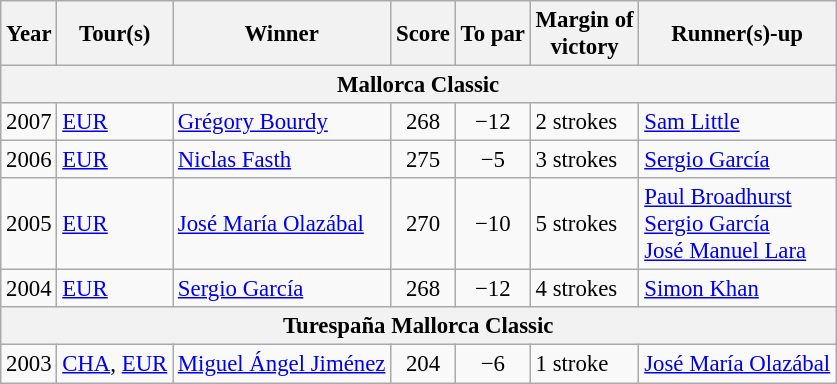<table class="wikitable" style="font-size:95%">
<tr>
<th>Year</th>
<th>Tour(s)</th>
<th>Winner</th>
<th>Score</th>
<th>To par</th>
<th>Margin of<br>victory</th>
<th>Runner(s)-up</th>
</tr>
<tr>
<th colspan=7>Mallorca Classic</th>
</tr>
<tr>
<td>2007</td>
<td><a href='#'>EUR</a></td>
<td> <a href='#'>Grégory Bourdy</a></td>
<td align=center>268</td>
<td align=center>−12</td>
<td>2 strokes</td>
<td> <a href='#'>Sam Little</a></td>
</tr>
<tr>
<td>2006</td>
<td><a href='#'>EUR</a></td>
<td> <a href='#'>Niclas Fasth</a></td>
<td align=center>275</td>
<td align=center>−5</td>
<td>3 strokes</td>
<td> <a href='#'>Sergio García</a></td>
</tr>
<tr>
<td>2005</td>
<td><a href='#'>EUR</a></td>
<td> <a href='#'>José María Olazábal</a></td>
<td align=center>270</td>
<td align=center>−10</td>
<td>5 strokes</td>
<td> <a href='#'>Paul Broadhurst</a><br> <a href='#'>Sergio García</a><br> <a href='#'>José Manuel Lara</a></td>
</tr>
<tr>
<td>2004</td>
<td><a href='#'>EUR</a></td>
<td> <a href='#'>Sergio García</a></td>
<td align=center>268</td>
<td align=center>−12</td>
<td>4 strokes</td>
<td> <a href='#'>Simon Khan</a></td>
</tr>
<tr>
<th colspan=7>Turespaña Mallorca Classic</th>
</tr>
<tr>
<td>2003</td>
<td><a href='#'>CHA</a>, <a href='#'>EUR</a></td>
<td> <a href='#'>Miguel Ángel Jiménez</a></td>
<td align=center>204</td>
<td align=center>−6</td>
<td>1 stroke</td>
<td> <a href='#'>José María Olazábal</a></td>
</tr>
</table>
